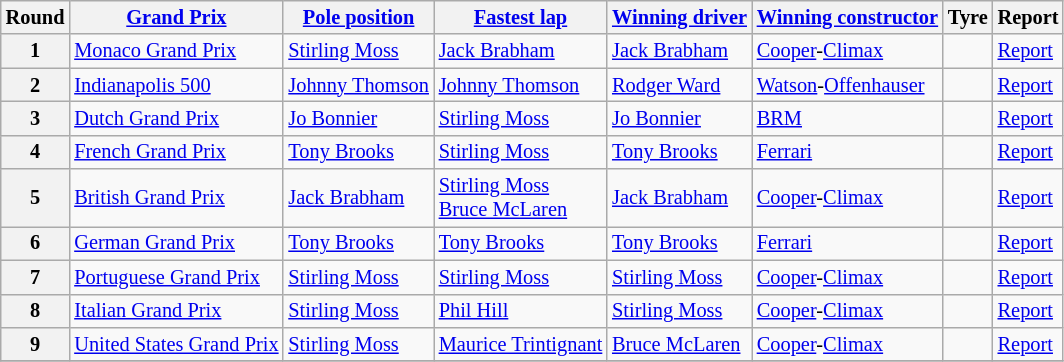<table class="wikitable" style="font-size:85%">
<tr>
<th>Round</th>
<th><a href='#'>Grand Prix</a></th>
<th><a href='#'>Pole position</a></th>
<th><a href='#'>Fastest lap</a></th>
<th><a href='#'>Winning driver</a></th>
<th><a href='#'>Winning constructor</a></th>
<th>Tyre</th>
<th>Report</th>
</tr>
<tr>
<th>1</th>
<td> <a href='#'>Monaco Grand Prix</a></td>
<td> <a href='#'>Stirling Moss</a></td>
<td> <a href='#'>Jack Brabham</a></td>
<td> <a href='#'>Jack Brabham</a></td>
<td> <a href='#'>Cooper</a>-<a href='#'>Climax</a></td>
<td></td>
<td><a href='#'>Report</a></td>
</tr>
<tr>
<th>2</th>
<td> <a href='#'>Indianapolis 500</a></td>
<td> <a href='#'>Johnny Thomson</a></td>
<td> <a href='#'>Johnny Thomson</a></td>
<td> <a href='#'>Rodger Ward</a></td>
<td> <a href='#'>Watson</a>-<a href='#'>Offenhauser</a></td>
<td></td>
<td><a href='#'>Report</a></td>
</tr>
<tr>
<th>3</th>
<td> <a href='#'>Dutch Grand Prix</a></td>
<td> <a href='#'>Jo Bonnier</a></td>
<td> <a href='#'>Stirling Moss</a></td>
<td> <a href='#'>Jo Bonnier</a></td>
<td> <a href='#'>BRM</a></td>
<td></td>
<td><a href='#'>Report</a></td>
</tr>
<tr>
<th>4</th>
<td> <a href='#'>French Grand Prix</a></td>
<td> <a href='#'>Tony Brooks</a></td>
<td> <a href='#'>Stirling Moss</a></td>
<td> <a href='#'>Tony Brooks</a></td>
<td> <a href='#'>Ferrari</a></td>
<td></td>
<td><a href='#'>Report</a></td>
</tr>
<tr>
<th>5</th>
<td> <a href='#'>British Grand Prix</a></td>
<td> <a href='#'>Jack Brabham</a></td>
<td> <a href='#'>Stirling Moss</a><br> <a href='#'>Bruce McLaren</a></td>
<td> <a href='#'>Jack Brabham</a></td>
<td> <a href='#'>Cooper</a>-<a href='#'>Climax</a></td>
<td></td>
<td><a href='#'>Report</a></td>
</tr>
<tr>
<th>6</th>
<td> <a href='#'>German Grand Prix</a></td>
<td> <a href='#'>Tony Brooks</a></td>
<td> <a href='#'>Tony Brooks</a></td>
<td> <a href='#'>Tony Brooks</a></td>
<td> <a href='#'>Ferrari</a></td>
<td></td>
<td><a href='#'>Report</a></td>
</tr>
<tr>
<th>7</th>
<td> <a href='#'>Portuguese Grand Prix</a></td>
<td> <a href='#'>Stirling Moss</a></td>
<td> <a href='#'>Stirling Moss</a></td>
<td> <a href='#'>Stirling Moss</a></td>
<td> <a href='#'>Cooper</a>-<a href='#'>Climax</a></td>
<td></td>
<td><a href='#'>Report</a></td>
</tr>
<tr>
<th>8</th>
<td> <a href='#'>Italian Grand Prix</a></td>
<td> <a href='#'>Stirling Moss</a></td>
<td> <a href='#'>Phil Hill</a></td>
<td> <a href='#'>Stirling Moss</a></td>
<td> <a href='#'>Cooper</a>-<a href='#'>Climax</a></td>
<td></td>
<td><a href='#'>Report</a></td>
</tr>
<tr>
<th>9</th>
<td> <a href='#'>United States Grand Prix</a></td>
<td> <a href='#'>Stirling Moss</a></td>
<td> <a href='#'>Maurice Trintignant</a></td>
<td> <a href='#'>Bruce McLaren</a></td>
<td> <a href='#'>Cooper</a>-<a href='#'>Climax</a></td>
<td></td>
<td><a href='#'>Report</a></td>
</tr>
<tr>
</tr>
</table>
